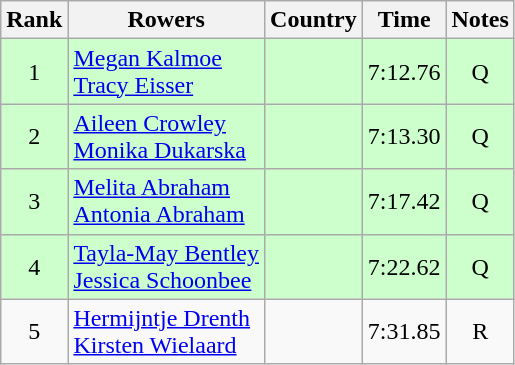<table class="wikitable" style="text-align:center">
<tr>
<th>Rank</th>
<th>Rowers</th>
<th>Country</th>
<th>Time</th>
<th>Notes</th>
</tr>
<tr bgcolor=ccffcc>
<td>1</td>
<td align="left"><a href='#'>Megan Kalmoe</a><br><a href='#'>Tracy Eisser</a></td>
<td align="left"></td>
<td>7:12.76</td>
<td>Q</td>
</tr>
<tr bgcolor=ccffcc>
<td>2</td>
<td align="left"><a href='#'>Aileen Crowley</a><br><a href='#'>Monika Dukarska</a></td>
<td align="left"></td>
<td>7:13.30</td>
<td>Q</td>
</tr>
<tr bgcolor=ccffcc>
<td>3</td>
<td align="left"><a href='#'>Melita Abraham</a><br><a href='#'>Antonia Abraham</a></td>
<td align="left"></td>
<td>7:17.42</td>
<td>Q</td>
</tr>
<tr bgcolor=ccffcc>
<td>4</td>
<td align="left"><a href='#'>Tayla-May Bentley</a><br><a href='#'>Jessica Schoonbee</a></td>
<td align="left"></td>
<td>7:22.62</td>
<td>Q</td>
</tr>
<tr>
<td>5</td>
<td align="left"><a href='#'>Hermijntje Drenth</a><br><a href='#'>Kirsten Wielaard</a></td>
<td align="left"></td>
<td>7:31.85</td>
<td>R</td>
</tr>
</table>
